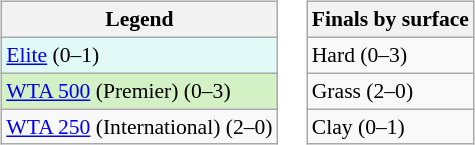<table>
<tr valign=top>
<td><br><table class=wikitable style=font-size:90%>
<tr>
<th>Legend</th>
</tr>
<tr style="background:#e2faf7">
<td><a href='#'>Elite</a> (0–1)</td>
</tr>
<tr bgcolor="#d4f1c5">
<td><a href='#'>WTA 500</a> (Premier) (0–3)</td>
</tr>
<tr>
<td><a href='#'>WTA 250</a> (International) (2–0)</td>
</tr>
</table>
</td>
<td><br><table class=wikitable style=font-size:90%>
<tr>
<th>Finals by surface</th>
</tr>
<tr>
<td>Hard (0–3)</td>
</tr>
<tr>
<td>Grass (2–0)</td>
</tr>
<tr>
<td>Clay (0–1)</td>
</tr>
</table>
</td>
</tr>
</table>
